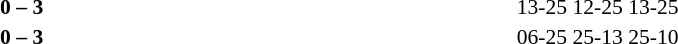<table style="width:100%;" cellspacing="1">
<tr>
<th width=20%></th>
<th width=12%></th>
<th width=20%></th>
<th width=33%></th>
<td></td>
</tr>
<tr style=font-size:90%>
<td align=right></td>
<td align=center><strong>0 – 3</strong></td>
<td><strong></strong></td>
<td>13-25 12-25 13-25</td>
<td></td>
</tr>
<tr style=font-size:90%>
<td align=right></td>
<td align=center><strong>0 – 3</strong></td>
<td><strong></strong></td>
<td>06-25 25-13 25-10</td>
</tr>
</table>
